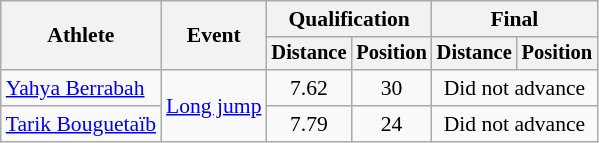<table class=wikitable style="font-size:90%">
<tr>
<th rowspan="2">Athlete</th>
<th rowspan="2">Event</th>
<th colspan="2">Qualification</th>
<th colspan="2">Final</th>
</tr>
<tr style="font-size:95%">
<th>Distance</th>
<th>Position</th>
<th>Distance</th>
<th>Position</th>
</tr>
<tr align=center>
<td align=left><a href='#'>Yahya Berrabah</a></td>
<td align=left rowspan=2><a href='#'>Long jump</a></td>
<td>7.62</td>
<td>30</td>
<td colspan=2>Did not advance</td>
</tr>
<tr align=center>
<td align=left><a href='#'>Tarik Bouguetaïb</a></td>
<td>7.79</td>
<td>24</td>
<td colspan=2>Did not advance</td>
</tr>
</table>
